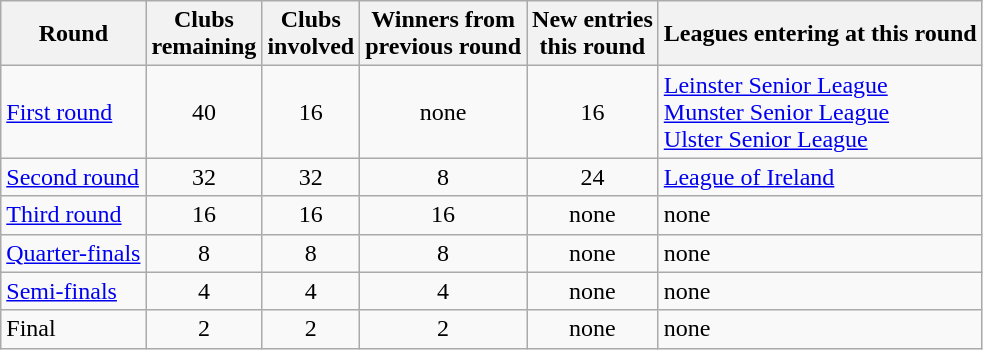<table class="wikitable">
<tr>
<th>Round</th>
<th>Clubs<br>remaining</th>
<th>Clubs<br>involved</th>
<th>Winners from<br>previous round</th>
<th>New entries<br>this round</th>
<th>Leagues entering at this round</th>
</tr>
<tr>
<td><a href='#'>First round</a></td>
<td style="text-align:center;">40</td>
<td style="text-align:center;">16</td>
<td style="text-align:center;">none</td>
<td style="text-align:center;">16</td>
<td><a href='#'>Leinster Senior League</a><br><a href='#'>Munster Senior League</a><br><a href='#'>Ulster Senior League</a></td>
</tr>
<tr>
<td><a href='#'>Second round</a></td>
<td style="text-align:center;">32</td>
<td style="text-align:center;">32</td>
<td style="text-align:center;">8</td>
<td style="text-align:center;">24</td>
<td><a href='#'>League of Ireland</a></td>
</tr>
<tr>
<td><a href='#'>Third round</a></td>
<td style="text-align:center;">16</td>
<td style="text-align:center;">16</td>
<td style="text-align:center;">16</td>
<td style="text-align:center;">none</td>
<td>none</td>
</tr>
<tr>
<td><a href='#'>Quarter-finals</a></td>
<td style="text-align:center;">8</td>
<td style="text-align:center;">8</td>
<td style="text-align:center;">8</td>
<td style="text-align:center;">none</td>
<td>none</td>
</tr>
<tr>
<td><a href='#'>Semi-finals</a></td>
<td style="text-align:center;">4</td>
<td style="text-align:center;">4</td>
<td style="text-align:center;">4</td>
<td style="text-align:center;">none</td>
<td>none</td>
</tr>
<tr>
<td>Final</td>
<td style="text-align:center;">2</td>
<td style="text-align:center;">2</td>
<td style="text-align:center;">2</td>
<td style="text-align:center;">none</td>
<td>none</td>
</tr>
</table>
